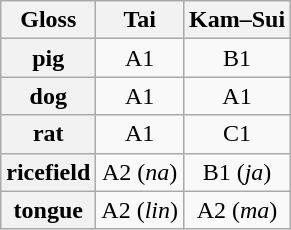<table class="wikitable"  style="text-align:center; margin:autwidth:25%;">
<tr>
<th>Gloss</th>
<th>Tai</th>
<th>Kam–Sui</th>
</tr>
<tr>
<th>pig</th>
<td>A1</td>
<td>B1</td>
</tr>
<tr>
<th>dog</th>
<td>A1</td>
<td>A1</td>
</tr>
<tr>
<th>rat</th>
<td>A1</td>
<td>C1</td>
</tr>
<tr>
<th>ricefield</th>
<td>A2 (<em>na</em>)</td>
<td>B1 (<em>ja</em>)</td>
</tr>
<tr>
<th>tongue</th>
<td>A2 (<em>lin</em>)</td>
<td>A2 (<em>ma</em>)</td>
</tr>
</table>
